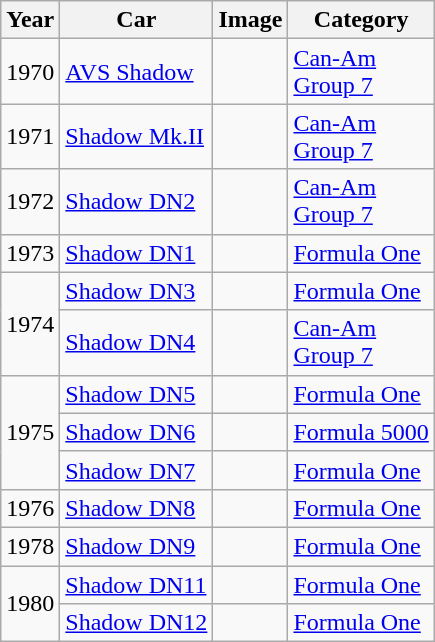<table class="wikitable">
<tr>
<th>Year</th>
<th>Car</th>
<th>Image</th>
<th>Category</th>
</tr>
<tr>
<td>1970</td>
<td><a href='#'>AVS Shadow</a></td>
<td></td>
<td><a href='#'>Can-Am</a><br><a href='#'>Group 7</a></td>
</tr>
<tr>
<td>1971</td>
<td><a href='#'>Shadow Mk.II</a></td>
<td></td>
<td><a href='#'>Can-Am</a><br><a href='#'>Group 7</a></td>
</tr>
<tr>
<td>1972</td>
<td><a href='#'>Shadow DN2</a></td>
<td></td>
<td><a href='#'>Can-Am</a><br><a href='#'>Group 7</a></td>
</tr>
<tr>
<td>1973</td>
<td><a href='#'>Shadow DN1</a></td>
<td></td>
<td><a href='#'>Formula One</a></td>
</tr>
<tr>
<td rowspan="2">1974</td>
<td><a href='#'>Shadow DN3</a></td>
<td></td>
<td><a href='#'>Formula One</a></td>
</tr>
<tr>
<td><a href='#'>Shadow DN4</a></td>
<td></td>
<td><a href='#'>Can-Am</a><br><a href='#'>Group 7</a></td>
</tr>
<tr>
<td rowspan="3">1975</td>
<td><a href='#'>Shadow DN5</a></td>
<td></td>
<td><a href='#'>Formula One</a></td>
</tr>
<tr>
<td><a href='#'>Shadow DN6</a></td>
<td></td>
<td><a href='#'>Formula 5000</a></td>
</tr>
<tr>
<td><a href='#'>Shadow DN7</a></td>
<td></td>
<td><a href='#'>Formula One</a></td>
</tr>
<tr>
<td>1976</td>
<td><a href='#'>Shadow DN8</a></td>
<td></td>
<td><a href='#'>Formula One</a></td>
</tr>
<tr>
<td>1978</td>
<td><a href='#'>Shadow DN9</a></td>
<td></td>
<td><a href='#'>Formula One</a></td>
</tr>
<tr>
<td rowspan="2">1980</td>
<td><a href='#'>Shadow DN11</a></td>
<td></td>
<td><a href='#'>Formula One</a></td>
</tr>
<tr>
<td><a href='#'>Shadow DN12</a></td>
<td></td>
<td><a href='#'>Formula One</a></td>
</tr>
</table>
